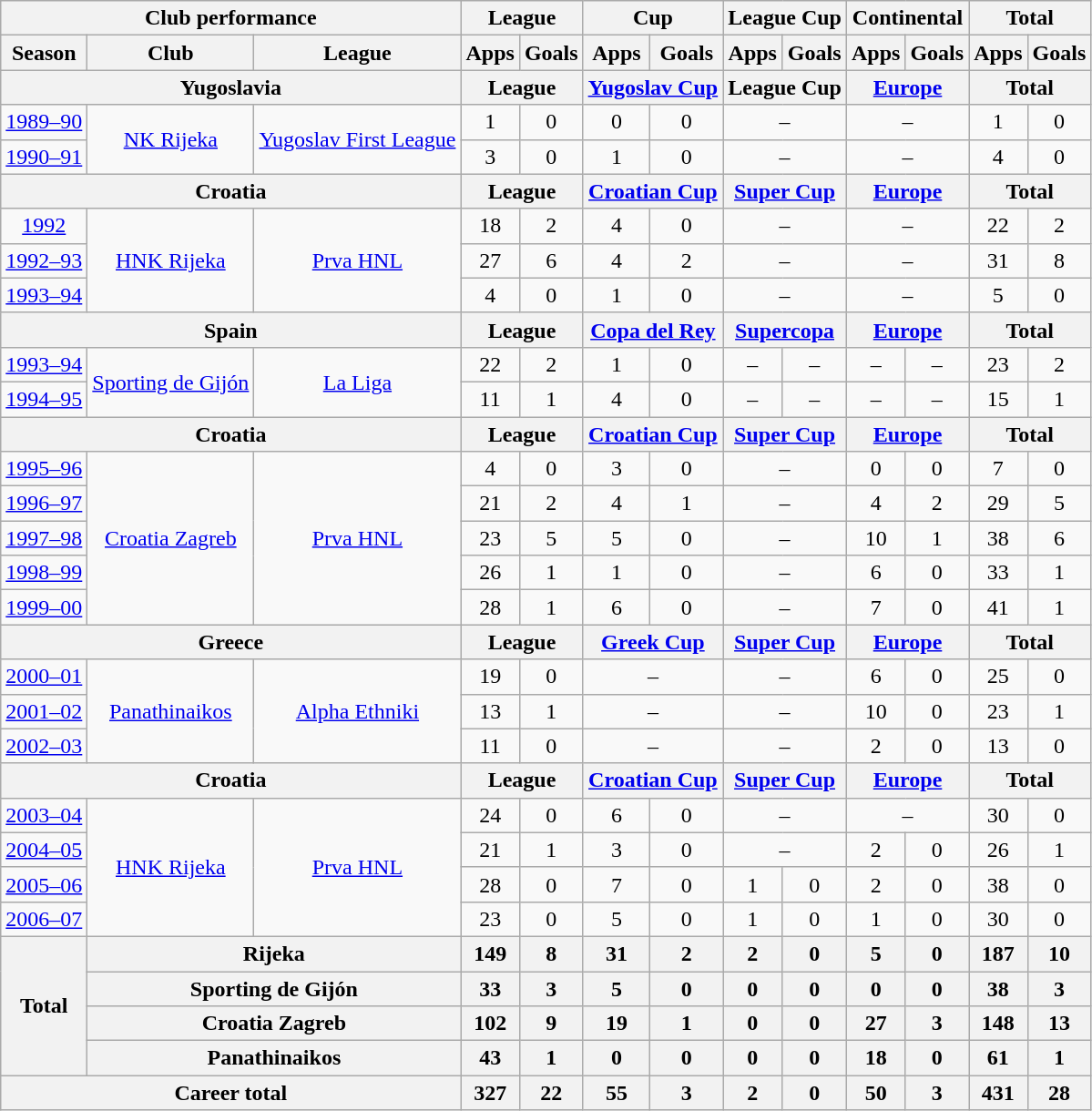<table class="wikitable" style="text-align:center;">
<tr>
<th colspan=3>Club performance</th>
<th colspan=2>League</th>
<th colspan=2>Cup</th>
<th colspan=2>League Cup</th>
<th colspan=2>Continental</th>
<th colspan=2>Total</th>
</tr>
<tr>
<th>Season</th>
<th>Club</th>
<th>League</th>
<th>Apps</th>
<th>Goals</th>
<th>Apps</th>
<th>Goals</th>
<th>Apps</th>
<th>Goals</th>
<th>Apps</th>
<th>Goals</th>
<th>Apps</th>
<th>Goals</th>
</tr>
<tr>
<th colspan=3>Yugoslavia</th>
<th colspan=2>League</th>
<th colspan=2><a href='#'>Yugoslav Cup</a></th>
<th colspan=2>League Cup</th>
<th colspan=2><a href='#'>Europe</a></th>
<th colspan=2>Total</th>
</tr>
<tr>
<td><a href='#'>1989–90</a></td>
<td rowspan="2"><a href='#'>NK Rijeka</a></td>
<td rowspan="2"><a href='#'>Yugoslav First League</a></td>
<td>1</td>
<td>0</td>
<td>0</td>
<td>0</td>
<td colspan="2">–</td>
<td colspan="2">–</td>
<td>1</td>
<td>0</td>
</tr>
<tr>
<td><a href='#'>1990–91</a></td>
<td>3</td>
<td>0</td>
<td>1</td>
<td>0</td>
<td colspan="2">–</td>
<td colspan="2">–</td>
<td>4</td>
<td>0</td>
</tr>
<tr>
<th colspan=3>Croatia</th>
<th colspan=2>League</th>
<th colspan=2><a href='#'>Croatian Cup</a></th>
<th colspan=2><a href='#'>Super Cup</a></th>
<th colspan=2><a href='#'>Europe</a></th>
<th colspan=2>Total</th>
</tr>
<tr>
<td><a href='#'>1992</a></td>
<td rowspan="3"><a href='#'>HNK Rijeka</a></td>
<td rowspan="3"><a href='#'>Prva HNL</a></td>
<td>18</td>
<td>2</td>
<td>4</td>
<td>0</td>
<td colspan="2">–</td>
<td colspan="2">–</td>
<td>22</td>
<td>2</td>
</tr>
<tr>
<td><a href='#'>1992–93</a></td>
<td>27</td>
<td>6</td>
<td>4</td>
<td>2</td>
<td colspan="2">–</td>
<td colspan="2">–</td>
<td>31</td>
<td>8</td>
</tr>
<tr>
<td><a href='#'>1993–94</a></td>
<td>4</td>
<td>0</td>
<td>1</td>
<td>0</td>
<td colspan="2">–</td>
<td colspan="2">–</td>
<td>5</td>
<td>0</td>
</tr>
<tr>
<th colspan=3>Spain</th>
<th colspan=2>League</th>
<th colspan=2><a href='#'>Copa del Rey</a></th>
<th colspan=2><a href='#'>Supercopa</a></th>
<th colspan=2><a href='#'>Europe</a></th>
<th colspan=2>Total</th>
</tr>
<tr>
<td><a href='#'>1993–94</a></td>
<td rowspan="2"><a href='#'>Sporting de Gijón</a></td>
<td rowspan="2"><a href='#'>La Liga</a></td>
<td>22</td>
<td>2</td>
<td>1</td>
<td>0</td>
<td>–</td>
<td>–</td>
<td>–</td>
<td>–</td>
<td>23</td>
<td>2</td>
</tr>
<tr>
<td><a href='#'>1994–95</a></td>
<td>11</td>
<td>1</td>
<td>4</td>
<td>0</td>
<td>–</td>
<td>–</td>
<td>–</td>
<td>–</td>
<td>15</td>
<td>1</td>
</tr>
<tr>
<th colspan=3>Croatia</th>
<th colspan=2>League</th>
<th colspan=2><a href='#'>Croatian Cup</a></th>
<th colspan=2><a href='#'>Super Cup</a></th>
<th colspan=2><a href='#'>Europe</a></th>
<th colspan=2>Total</th>
</tr>
<tr>
<td><a href='#'>1995–96</a></td>
<td rowspan="5"><a href='#'>Croatia Zagreb</a></td>
<td rowspan="5"><a href='#'>Prva HNL</a></td>
<td>4</td>
<td>0</td>
<td>3</td>
<td>0</td>
<td colspan="2">–</td>
<td>0</td>
<td>0</td>
<td>7</td>
<td>0</td>
</tr>
<tr>
<td><a href='#'>1996–97</a></td>
<td>21</td>
<td>2</td>
<td>4</td>
<td>1</td>
<td colspan="2">–</td>
<td>4</td>
<td>2</td>
<td>29</td>
<td>5</td>
</tr>
<tr>
<td><a href='#'>1997–98</a></td>
<td>23</td>
<td>5</td>
<td>5</td>
<td>0</td>
<td colspan="2">–</td>
<td>10</td>
<td>1</td>
<td>38</td>
<td>6</td>
</tr>
<tr>
<td><a href='#'>1998–99</a></td>
<td>26</td>
<td>1</td>
<td>1</td>
<td>0</td>
<td colspan="2">–</td>
<td>6</td>
<td>0</td>
<td>33</td>
<td>1</td>
</tr>
<tr>
<td><a href='#'>1999–00</a></td>
<td>28</td>
<td>1</td>
<td>6</td>
<td>0</td>
<td colspan="2">–</td>
<td>7</td>
<td>0</td>
<td>41</td>
<td>1</td>
</tr>
<tr>
<th colspan=3>Greece</th>
<th colspan=2>League</th>
<th colspan=2><a href='#'>Greek Cup</a></th>
<th colspan=2><a href='#'>Super Cup</a></th>
<th colspan=2><a href='#'>Europe</a></th>
<th colspan=2>Total</th>
</tr>
<tr>
<td><a href='#'>2000–01</a></td>
<td rowspan="3"><a href='#'>Panathinaikos</a></td>
<td rowspan="3"><a href='#'>Alpha Ethniki</a></td>
<td>19</td>
<td>0</td>
<td colspan="2">–</td>
<td colspan="2">–</td>
<td>6</td>
<td>0</td>
<td>25</td>
<td>0</td>
</tr>
<tr>
<td><a href='#'>2001–02</a></td>
<td>13</td>
<td>1</td>
<td colspan="2">–</td>
<td colspan="2">–</td>
<td>10</td>
<td>0</td>
<td>23</td>
<td>1</td>
</tr>
<tr>
<td><a href='#'>2002–03</a></td>
<td>11</td>
<td>0</td>
<td colspan="2">–</td>
<td colspan="2">–</td>
<td>2</td>
<td>0</td>
<td>13</td>
<td>0</td>
</tr>
<tr>
<th colspan=3>Croatia</th>
<th colspan=2>League</th>
<th colspan=2><a href='#'>Croatian Cup</a></th>
<th colspan=2><a href='#'>Super Cup</a></th>
<th colspan=2><a href='#'>Europe</a></th>
<th colspan=2>Total</th>
</tr>
<tr>
<td><a href='#'>2003–04</a></td>
<td rowspan="4"><a href='#'>HNK Rijeka</a></td>
<td rowspan="4"><a href='#'>Prva HNL</a></td>
<td>24</td>
<td>0</td>
<td>6</td>
<td>0</td>
<td colspan="2">–</td>
<td colspan="2">–</td>
<td>30</td>
<td>0</td>
</tr>
<tr>
<td><a href='#'>2004–05</a></td>
<td>21</td>
<td>1</td>
<td>3</td>
<td>0</td>
<td colspan="2">–</td>
<td>2</td>
<td>0</td>
<td>26</td>
<td>1</td>
</tr>
<tr>
<td><a href='#'>2005–06</a></td>
<td>28</td>
<td>0</td>
<td>7</td>
<td>0</td>
<td>1</td>
<td>0</td>
<td>2</td>
<td>0</td>
<td>38</td>
<td>0</td>
</tr>
<tr>
<td><a href='#'>2006–07</a></td>
<td>23</td>
<td>0</td>
<td>5</td>
<td>0</td>
<td>1</td>
<td>0</td>
<td>1</td>
<td>0</td>
<td>30</td>
<td>0</td>
</tr>
<tr>
<th rowspan=4>Total</th>
<th colspan=2>Rijeka</th>
<th>149</th>
<th>8</th>
<th>31</th>
<th>2</th>
<th>2</th>
<th>0</th>
<th>5</th>
<th>0</th>
<th>187</th>
<th>10</th>
</tr>
<tr>
<th colspan=2>Sporting de Gijón</th>
<th>33</th>
<th>3</th>
<th>5</th>
<th>0</th>
<th>0</th>
<th>0</th>
<th>0</th>
<th>0</th>
<th>38</th>
<th>3</th>
</tr>
<tr>
<th colspan=2>Croatia Zagreb</th>
<th>102</th>
<th>9</th>
<th>19</th>
<th>1</th>
<th>0</th>
<th>0</th>
<th>27</th>
<th>3</th>
<th>148</th>
<th>13</th>
</tr>
<tr>
<th colspan=2>Panathinaikos</th>
<th>43</th>
<th>1</th>
<th>0</th>
<th>0</th>
<th>0</th>
<th>0</th>
<th>18</th>
<th>0</th>
<th>61</th>
<th>1</th>
</tr>
<tr>
<th colspan=3>Career total</th>
<th>327</th>
<th>22</th>
<th>55</th>
<th>3</th>
<th>2</th>
<th>0</th>
<th>50</th>
<th>3</th>
<th>431</th>
<th>28</th>
</tr>
</table>
